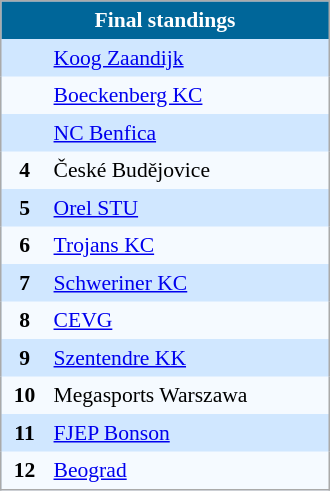<table align=center cellpadding="4" cellspacing="0" style="background: #D0E7FF; border: 1px #aaa solid; border-collapse: collapse; font-size: 90%;" width=220>
<tr align=center bgcolor=#006699 style="color:white;">
<th width=100% colspan=2>Final standings</th>
</tr>
<tr align=center bgcolor=#D0E7FF>
<td></td>
<td align=left> <a href='#'>Koog Zaandijk</a></td>
</tr>
<tr align=center bgcolor=#F5FAFF>
<td></td>
<td align=left> <a href='#'>Boeckenberg KC</a></td>
</tr>
<tr align=center bgcolor=#D0E7FF>
<td></td>
<td align=left> <a href='#'>NC Benfica</a></td>
</tr>
<tr align=center bgcolor=#F5FAFF>
<td><strong>4</strong></td>
<td align=left> České Budějovice</td>
</tr>
<tr align=center bgcolor=#D0E7FF>
<td><strong>5</strong></td>
<td align=left> <a href='#'>Orel STU</a></td>
</tr>
<tr align=center bgcolor=#F5FAFF>
<td><strong>6</strong></td>
<td align=left> <a href='#'>Trojans KC</a></td>
</tr>
<tr align=center bgcolor=#D0E7FF>
<td><strong>7</strong></td>
<td align=left> <a href='#'>Schweriner KC</a></td>
</tr>
<tr align=center bgcolor=#F5FAFF>
<td><strong>8</strong></td>
<td align=left> <a href='#'>CEVG</a></td>
</tr>
<tr align=center bgcolor=#D0E7FF>
<td><strong>9</strong></td>
<td align=left> <a href='#'>Szentendre KK</a></td>
</tr>
<tr align=center bgcolor=#F5FAFF>
<td><strong>10</strong></td>
<td align=left> Megasports Warszawa</td>
</tr>
<tr align=center bgcolor=#D0E7FF>
<td><strong>11</strong></td>
<td align=left> <a href='#'>FJEP Bonson</a></td>
</tr>
<tr align=center bgcolor=#F5FAFF>
<td><strong>12</strong></td>
<td align=left> <a href='#'>Beograd</a></td>
</tr>
</table>
